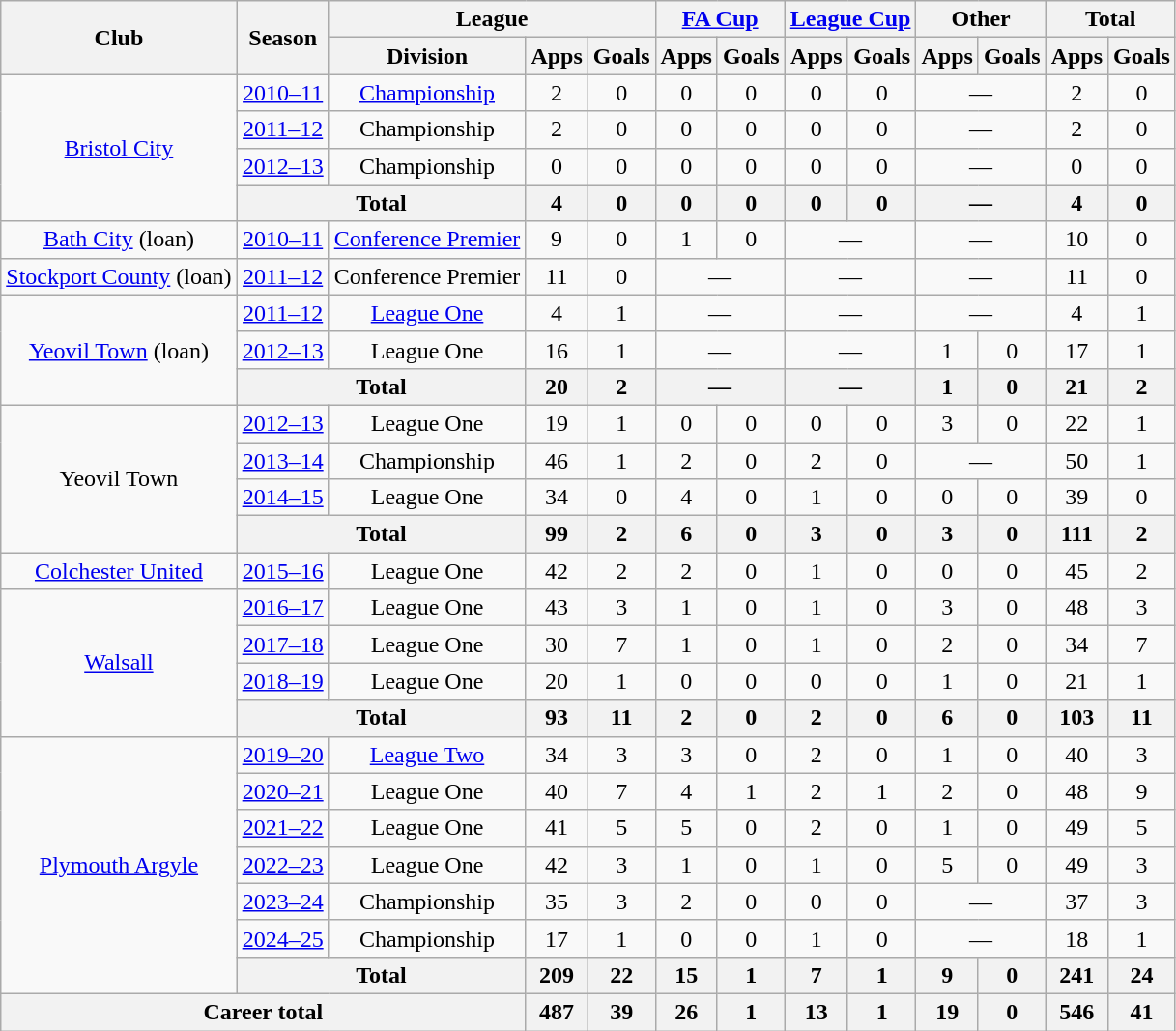<table class="wikitable" style="text-align: center;">
<tr>
<th rowspan="2">Club</th>
<th rowspan="2">Season</th>
<th colspan="3">League</th>
<th colspan="2"><a href='#'>FA Cup</a></th>
<th colspan="2"><a href='#'>League Cup</a></th>
<th colspan="2">Other</th>
<th colspan="2">Total</th>
</tr>
<tr>
<th>Division</th>
<th>Apps</th>
<th>Goals</th>
<th>Apps</th>
<th>Goals</th>
<th>Apps</th>
<th>Goals</th>
<th>Apps</th>
<th>Goals</th>
<th>Apps</th>
<th>Goals</th>
</tr>
<tr>
<td rowspan="4"><a href='#'>Bristol City</a></td>
<td><a href='#'>2010–11</a></td>
<td><a href='#'>Championship</a></td>
<td>2</td>
<td>0</td>
<td>0</td>
<td>0</td>
<td>0</td>
<td>0</td>
<td colspan="2">—</td>
<td>2</td>
<td>0</td>
</tr>
<tr>
<td><a href='#'>2011–12</a></td>
<td>Championship</td>
<td>2</td>
<td>0</td>
<td>0</td>
<td>0</td>
<td>0</td>
<td>0</td>
<td colspan="2">—</td>
<td>2</td>
<td>0</td>
</tr>
<tr>
<td><a href='#'>2012–13</a></td>
<td>Championship</td>
<td>0</td>
<td>0</td>
<td>0</td>
<td>0</td>
<td>0</td>
<td>0</td>
<td colspan="2">—</td>
<td>0</td>
<td>0</td>
</tr>
<tr>
<th colspan="2">Total</th>
<th>4</th>
<th>0</th>
<th>0</th>
<th>0</th>
<th>0</th>
<th>0</th>
<th colspan="2">—</th>
<th>4</th>
<th>0</th>
</tr>
<tr>
<td><a href='#'>Bath City</a> (loan)</td>
<td><a href='#'>2010–11</a></td>
<td><a href='#'>Conference Premier</a></td>
<td>9</td>
<td>0</td>
<td>1</td>
<td>0</td>
<td colspan="2">—</td>
<td colspan="2">—</td>
<td>10</td>
<td>0</td>
</tr>
<tr>
<td><a href='#'>Stockport County</a> (loan)</td>
<td><a href='#'>2011–12</a></td>
<td>Conference Premier</td>
<td>11</td>
<td>0</td>
<td colspan="2">—</td>
<td colspan="2">—</td>
<td colspan="2">—</td>
<td>11</td>
<td>0</td>
</tr>
<tr>
<td rowspan="3"><a href='#'>Yeovil Town</a> (loan)</td>
<td><a href='#'>2011–12</a></td>
<td><a href='#'>League One</a></td>
<td>4</td>
<td>1</td>
<td colspan="2">—</td>
<td colspan="2">—</td>
<td colspan="2">—</td>
<td>4</td>
<td>1</td>
</tr>
<tr>
<td><a href='#'>2012–13</a></td>
<td>League One</td>
<td>16</td>
<td>1</td>
<td colspan="2">—</td>
<td colspan="2">—</td>
<td>1</td>
<td>0</td>
<td>17</td>
<td>1</td>
</tr>
<tr>
<th colspan="2">Total</th>
<th>20</th>
<th>2</th>
<th colspan="2">—</th>
<th colspan="2">—</th>
<th>1</th>
<th>0</th>
<th>21</th>
<th>2</th>
</tr>
<tr>
<td rowspan="4">Yeovil Town</td>
<td><a href='#'>2012–13</a></td>
<td>League One</td>
<td>19</td>
<td>1</td>
<td>0</td>
<td>0</td>
<td>0</td>
<td>0</td>
<td>3</td>
<td>0</td>
<td>22</td>
<td>1</td>
</tr>
<tr>
<td><a href='#'>2013–14</a></td>
<td>Championship</td>
<td>46</td>
<td>1</td>
<td>2</td>
<td>0</td>
<td>2</td>
<td>0</td>
<td colspan="2">—</td>
<td>50</td>
<td>1</td>
</tr>
<tr>
<td><a href='#'>2014–15</a></td>
<td>League One</td>
<td>34</td>
<td>0</td>
<td>4</td>
<td>0</td>
<td>1</td>
<td>0</td>
<td>0</td>
<td>0</td>
<td>39</td>
<td>0</td>
</tr>
<tr>
<th colspan="2">Total</th>
<th>99</th>
<th>2</th>
<th>6</th>
<th>0</th>
<th>3</th>
<th>0</th>
<th>3</th>
<th>0</th>
<th>111</th>
<th>2</th>
</tr>
<tr>
<td><a href='#'>Colchester United</a></td>
<td><a href='#'>2015–16</a></td>
<td>League One</td>
<td>42</td>
<td>2</td>
<td>2</td>
<td>0</td>
<td>1</td>
<td>0</td>
<td>0</td>
<td>0</td>
<td>45</td>
<td>2</td>
</tr>
<tr>
<td rowspan="4"><a href='#'>Walsall</a></td>
<td><a href='#'>2016–17</a></td>
<td>League One</td>
<td>43</td>
<td>3</td>
<td>1</td>
<td>0</td>
<td>1</td>
<td>0</td>
<td>3</td>
<td>0</td>
<td>48</td>
<td>3</td>
</tr>
<tr>
<td><a href='#'>2017–18</a></td>
<td>League One</td>
<td>30</td>
<td>7</td>
<td>1</td>
<td>0</td>
<td>1</td>
<td>0</td>
<td>2</td>
<td>0</td>
<td>34</td>
<td>7</td>
</tr>
<tr>
<td><a href='#'>2018–19</a></td>
<td>League One</td>
<td>20</td>
<td>1</td>
<td>0</td>
<td>0</td>
<td>0</td>
<td>0</td>
<td>1</td>
<td>0</td>
<td>21</td>
<td>1</td>
</tr>
<tr>
<th colspan="2">Total</th>
<th>93</th>
<th>11</th>
<th>2</th>
<th>0</th>
<th>2</th>
<th>0</th>
<th>6</th>
<th>0</th>
<th>103</th>
<th>11</th>
</tr>
<tr>
<td rowspan="7"><a href='#'>Plymouth Argyle</a></td>
<td><a href='#'>2019–20</a></td>
<td><a href='#'>League Two</a></td>
<td>34</td>
<td>3</td>
<td>3</td>
<td>0</td>
<td>2</td>
<td>0</td>
<td>1</td>
<td>0</td>
<td>40</td>
<td>3</td>
</tr>
<tr>
<td><a href='#'>2020–21</a></td>
<td>League One</td>
<td>40</td>
<td>7</td>
<td>4</td>
<td>1</td>
<td>2</td>
<td>1</td>
<td>2</td>
<td>0</td>
<td>48</td>
<td>9</td>
</tr>
<tr>
<td><a href='#'>2021–22</a></td>
<td>League One</td>
<td>41</td>
<td>5</td>
<td>5</td>
<td>0</td>
<td>2</td>
<td>0</td>
<td>1</td>
<td>0</td>
<td>49</td>
<td>5</td>
</tr>
<tr>
<td><a href='#'>2022–23</a></td>
<td>League One</td>
<td>42</td>
<td>3</td>
<td>1</td>
<td>0</td>
<td>1</td>
<td>0</td>
<td>5</td>
<td>0</td>
<td>49</td>
<td>3</td>
</tr>
<tr>
<td><a href='#'>2023–24</a></td>
<td>Championship</td>
<td>35</td>
<td>3</td>
<td>2</td>
<td>0</td>
<td>0</td>
<td>0</td>
<td colspan="2">—</td>
<td>37</td>
<td>3</td>
</tr>
<tr>
<td><a href='#'>2024–25</a></td>
<td>Championship</td>
<td>17</td>
<td>1</td>
<td>0</td>
<td>0</td>
<td>1</td>
<td>0</td>
<td colspan="2">—</td>
<td>18</td>
<td>1</td>
</tr>
<tr>
<th colspan="2">Total</th>
<th>209</th>
<th>22</th>
<th>15</th>
<th>1</th>
<th>7</th>
<th>1</th>
<th>9</th>
<th>0</th>
<th>241</th>
<th>24</th>
</tr>
<tr>
<th colspan="3">Career total</th>
<th>487</th>
<th>39</th>
<th>26</th>
<th>1</th>
<th>13</th>
<th>1</th>
<th>19</th>
<th>0</th>
<th>546</th>
<th>41</th>
</tr>
</table>
